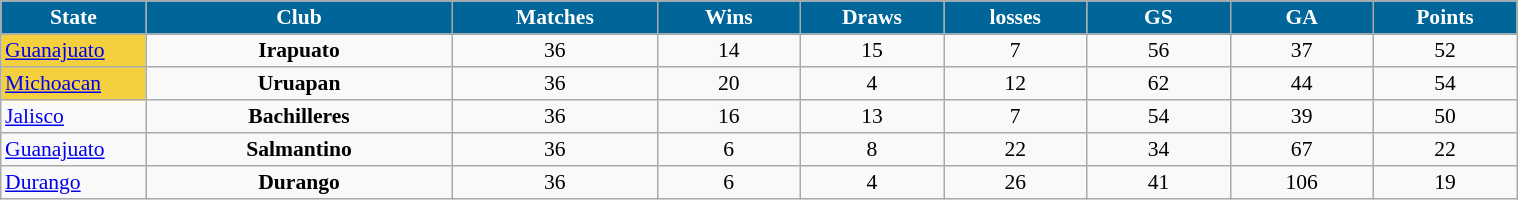<table align=center border=1 width=80% cellpadding="2" cellspacing="0" style="background: #f9f9f9; border: 1px #aaa solid; border-collapse: collapse; font-size: 90%; text-align: center;">
<tr align=center bgcolor=#006699 style="color:white;">
<th width=7%>State</th>
<th width=15%>Club</th>
<th width=10%>Matches</th>
<th width=7%>Wins</th>
<th width=7%>Draws</th>
<th width=7%>losses</th>
<th width=7%>GS</th>
<th width=7%>GA</th>
<th width=7%>Points</th>
</tr>
<tr>
<td align=left bgcolor=#f4d03f style="color:white;"><a href='#'>Guanajuato</a></td>
<td><strong>Irapuato</strong></td>
<td>36</td>
<td>14</td>
<td>15</td>
<td>7</td>
<td>56</td>
<td>37</td>
<td>52</td>
</tr>
<tr>
<td align=left bgcolor=#f4d03f style="color:white;"><a href='#'>Michoacan</a></td>
<td><strong> Uruapan	 </strong></td>
<td>36</td>
<td>20</td>
<td>4</td>
<td>12</td>
<td>62</td>
<td>44</td>
<td>54</td>
</tr>
<tr>
<td align=left><a href='#'>Jalisco</a></td>
<td><strong> Bachilleres	</strong></td>
<td>36</td>
<td>16</td>
<td>13</td>
<td>7</td>
<td>54</td>
<td>39</td>
<td>50</td>
</tr>
<tr>
<td align=left><a href='#'>Guanajuato</a></td>
<td><strong>Salmantino</strong></td>
<td>36</td>
<td>6</td>
<td>8</td>
<td>22</td>
<td>34</td>
<td>67</td>
<td>22</td>
</tr>
<tr>
<td align=left><a href='#'>Durango</a></td>
<td><strong> Durango</strong></td>
<td>36</td>
<td>6</td>
<td>4</td>
<td>26</td>
<td>41</td>
<td>106</td>
<td>19</td>
</tr>
</table>
